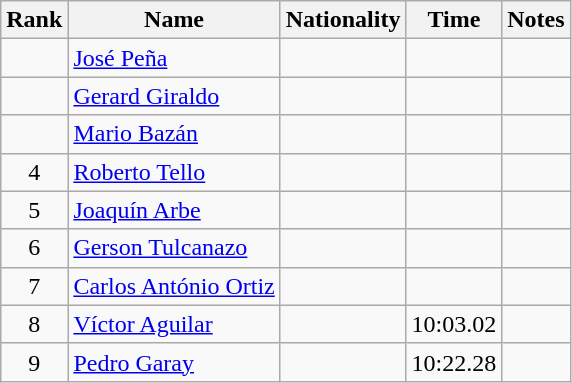<table class="wikitable sortable" style="text-align:center">
<tr>
<th>Rank</th>
<th>Name</th>
<th>Nationality</th>
<th>Time</th>
<th>Notes</th>
</tr>
<tr>
<td></td>
<td align=left><a href='#'>José Peña</a></td>
<td align=left></td>
<td></td>
<td></td>
</tr>
<tr>
<td></td>
<td align=left><a href='#'>Gerard Giraldo</a></td>
<td align=left></td>
<td></td>
<td></td>
</tr>
<tr>
<td></td>
<td align=left><a href='#'>Mario Bazán</a></td>
<td align=left></td>
<td></td>
<td></td>
</tr>
<tr>
<td>4</td>
<td align=left><a href='#'>Roberto Tello</a></td>
<td align=left></td>
<td></td>
<td></td>
</tr>
<tr>
<td>5</td>
<td align=left><a href='#'>Joaquín Arbe</a></td>
<td align=left></td>
<td></td>
<td></td>
</tr>
<tr>
<td>6</td>
<td align=left><a href='#'>Gerson Tulcanazo</a></td>
<td align=left></td>
<td></td>
<td></td>
</tr>
<tr>
<td>7</td>
<td align=left><a href='#'>Carlos António Ortiz</a></td>
<td align=left></td>
<td></td>
<td></td>
</tr>
<tr>
<td>8</td>
<td align=left><a href='#'>Víctor Aguilar</a></td>
<td align=left></td>
<td>10:03.02</td>
<td></td>
</tr>
<tr>
<td>9</td>
<td align=left><a href='#'>Pedro Garay</a></td>
<td align=left></td>
<td>10:22.28</td>
<td></td>
</tr>
</table>
